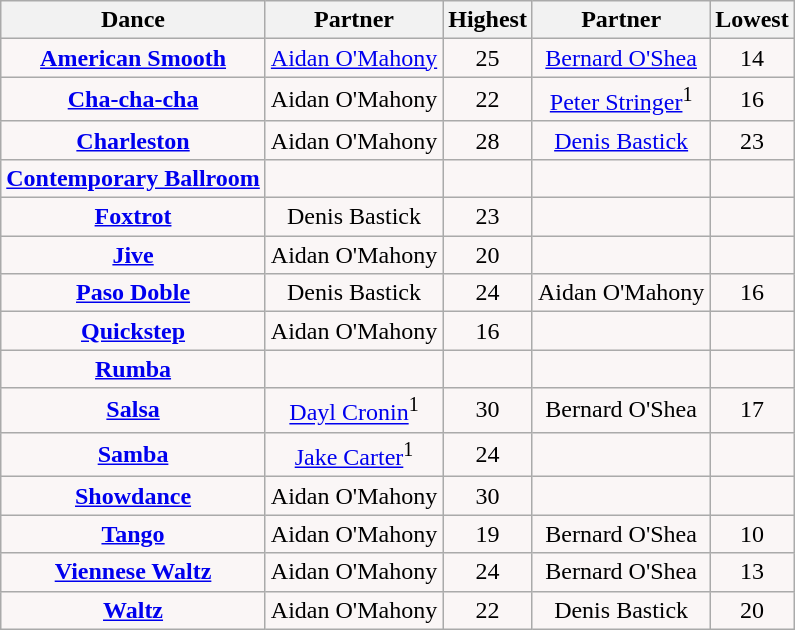<table class="wikitable sortable collapsed">
<tr style="text-align:Center; background:cc;">
<th>Dance</th>
<th>Partner</th>
<th>Highest</th>
<th>Partner</th>
<th>Lowest</th>
</tr>
<tr style="text-align: center; background:#faf6f6">
<td><strong><a href='#'>American Smooth</a></strong></td>
<td><a href='#'>Aidan O'Mahony</a></td>
<td>25</td>
<td><a href='#'>Bernard O'Shea</a></td>
<td>14</td>
</tr>
<tr style="text-align: center; background:#faf6f6">
<td><strong><a href='#'>Cha-cha-cha</a></strong></td>
<td>Aidan O'Mahony</td>
<td>22</td>
<td><a href='#'>Peter Stringer</a><sup>1</sup></td>
<td>16</td>
</tr>
<tr style="text-align: center; background:#faf6f6">
<td><strong><a href='#'>Charleston</a></strong></td>
<td>Aidan O'Mahony</td>
<td>28</td>
<td><a href='#'>Denis Bastick</a></td>
<td>23</td>
</tr>
<tr style="text-align: center; background:#faf6f6">
<td><strong><a href='#'>Contemporary Ballroom</a></strong></td>
<td></td>
<td></td>
<td></td>
<td></td>
</tr>
<tr style="text-align: center; background:#faf6f6">
<td><strong><a href='#'>Foxtrot</a></strong></td>
<td>Denis Bastick</td>
<td>23</td>
<td></td>
<td></td>
</tr>
<tr style="text-align: center; background:#faf6f6">
<td><strong><a href='#'>Jive</a></strong></td>
<td>Aidan O'Mahony</td>
<td>20</td>
<td></td>
<td></td>
</tr>
<tr style="text-align: center; background:#faf6f6">
<td><strong><a href='#'>Paso Doble</a></strong></td>
<td>Denis Bastick</td>
<td>24</td>
<td>Aidan O'Mahony</td>
<td>16</td>
</tr>
<tr style="text-align: center; background:#faf6f6">
<td><strong><a href='#'>Quickstep</a></strong></td>
<td>Aidan O'Mahony</td>
<td>16</td>
<td></td>
<td></td>
</tr>
<tr style="text-align: center; background:#faf6f6">
<td><strong><a href='#'>Rumba</a></strong></td>
<td></td>
<td></td>
<td></td>
<td></td>
</tr>
<tr style="text-align: center; background:#faf6f6">
<td><strong><a href='#'>Salsa</a></strong></td>
<td><a href='#'>Dayl Cronin</a><sup>1</sup></td>
<td>30</td>
<td>Bernard O'Shea</td>
<td>17</td>
</tr>
<tr style="text-align: center; background:#faf6f6">
<td><strong><a href='#'>Samba</a></strong></td>
<td><a href='#'>Jake Carter</a><sup>1</sup></td>
<td>24</td>
<td></td>
<td></td>
</tr>
<tr style="text-align: center; background:#faf6f6">
<td><strong><a href='#'>Showdance</a></strong></td>
<td>Aidan O'Mahony</td>
<td>30</td>
<td></td>
<td></td>
</tr>
<tr style="text-align: center; background:#faf6f6">
<td><strong><a href='#'>Tango</a></strong></td>
<td>Aidan O'Mahony</td>
<td>19</td>
<td>Bernard O'Shea</td>
<td>10</td>
</tr>
<tr style="text-align: center; background:#faf6f6">
<td><strong><a href='#'>Viennese Waltz</a></strong></td>
<td>Aidan O'Mahony</td>
<td>24</td>
<td>Bernard O'Shea</td>
<td>13</td>
</tr>
<tr style="text-align: center; background:#faf6f6">
<td><strong><a href='#'>Waltz</a></strong></td>
<td>Aidan O'Mahony</td>
<td>22</td>
<td>Denis Bastick</td>
<td>20</td>
</tr>
</table>
